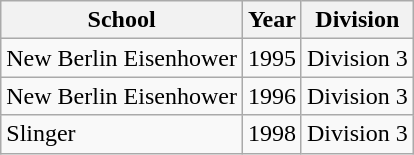<table class="wikitable">
<tr>
<th>School</th>
<th>Year</th>
<th>Division</th>
</tr>
<tr>
<td>New Berlin Eisenhower</td>
<td>1995</td>
<td>Division 3</td>
</tr>
<tr>
<td>New Berlin Eisenhower</td>
<td>1996</td>
<td>Division 3</td>
</tr>
<tr>
<td>Slinger</td>
<td>1998</td>
<td>Division 3</td>
</tr>
</table>
